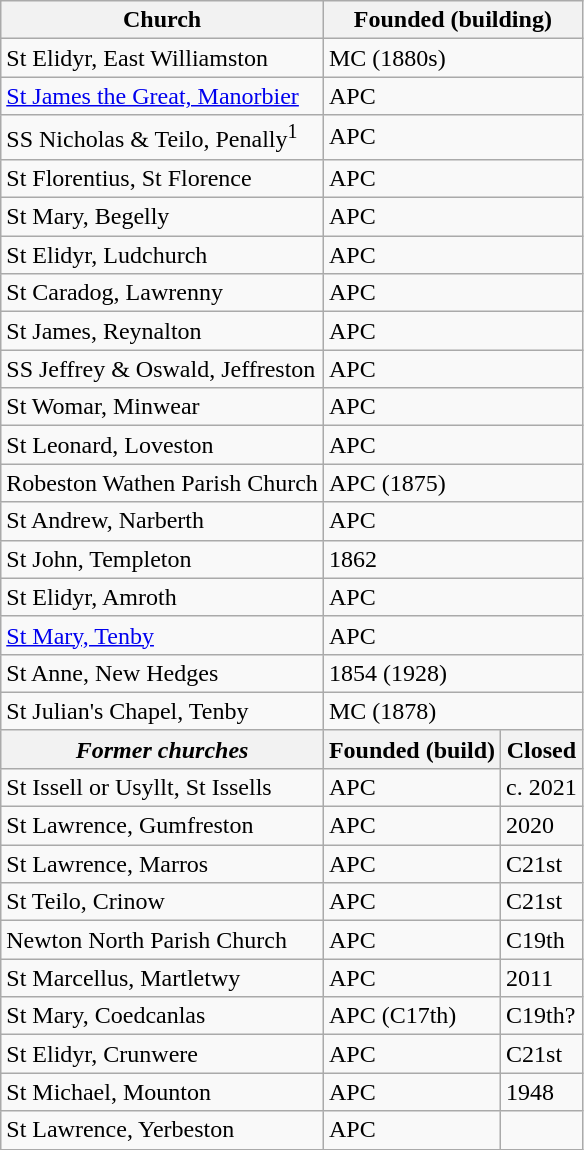<table class="wikitable">
<tr>
<th>Church</th>
<th colspan="2">Founded (building)</th>
</tr>
<tr>
<td>St Elidyr, East Williamston</td>
<td colspan="2">MC (1880s)</td>
</tr>
<tr>
<td><a href='#'>St James the Great, Manorbier</a></td>
<td colspan="2">APC</td>
</tr>
<tr>
<td>SS Nicholas & Teilo, Penally<sup>1</sup></td>
<td colspan="2">APC</td>
</tr>
<tr>
<td>St Florentius, St Florence</td>
<td colspan="2">APC</td>
</tr>
<tr>
<td>St Mary, Begelly</td>
<td colspan="2">APC</td>
</tr>
<tr>
<td>St Elidyr, Ludchurch</td>
<td colspan="2">APC</td>
</tr>
<tr>
<td>St Caradog, Lawrenny</td>
<td colspan="2">APC</td>
</tr>
<tr>
<td>St James, Reynalton</td>
<td colspan="2">APC</td>
</tr>
<tr>
<td>SS Jeffrey & Oswald, Jeffreston</td>
<td colspan="2">APC</td>
</tr>
<tr>
<td>St Womar, Minwear</td>
<td colspan="2">APC</td>
</tr>
<tr>
<td>St Leonard, Loveston</td>
<td colspan="2">APC</td>
</tr>
<tr>
<td>Robeston Wathen Parish Church</td>
<td colspan="2">APC (1875)</td>
</tr>
<tr>
<td>St Andrew, Narberth</td>
<td colspan="2">APC</td>
</tr>
<tr>
<td>St John, Templeton</td>
<td colspan="2">1862</td>
</tr>
<tr>
<td>St Elidyr, Amroth</td>
<td colspan="2">APC</td>
</tr>
<tr>
<td><a href='#'>St Mary, Tenby</a></td>
<td colspan="2">APC</td>
</tr>
<tr>
<td>St Anne, New Hedges</td>
<td colspan="2">1854 (1928)</td>
</tr>
<tr>
<td>St Julian's Chapel, Tenby</td>
<td colspan="2">MC (1878)</td>
</tr>
<tr>
<th><em>Former churches</em></th>
<th>Founded (build)</th>
<th>Closed</th>
</tr>
<tr>
<td>St Issell or Usyllt, St Issells</td>
<td>APC</td>
<td>c. 2021</td>
</tr>
<tr>
<td>St Lawrence, Gumfreston</td>
<td>APC</td>
<td>2020</td>
</tr>
<tr>
<td>St Lawrence, Marros</td>
<td>APC</td>
<td>C21st</td>
</tr>
<tr>
<td>St Teilo, Crinow</td>
<td>APC</td>
<td>C21st</td>
</tr>
<tr>
<td>Newton North Parish Church</td>
<td>APC</td>
<td>C19th</td>
</tr>
<tr>
<td>St Marcellus, Martletwy</td>
<td>APC</td>
<td>2011</td>
</tr>
<tr>
<td>St Mary, Coedcanlas</td>
<td>APC (C17th)</td>
<td>C19th?</td>
</tr>
<tr>
<td>St Elidyr, Crunwere</td>
<td>APC</td>
<td>C21st</td>
</tr>
<tr>
<td>St Michael, Mounton</td>
<td>APC</td>
<td>1948</td>
</tr>
<tr>
<td>St Lawrence, Yerbeston</td>
<td>APC</td>
<td></td>
</tr>
</table>
